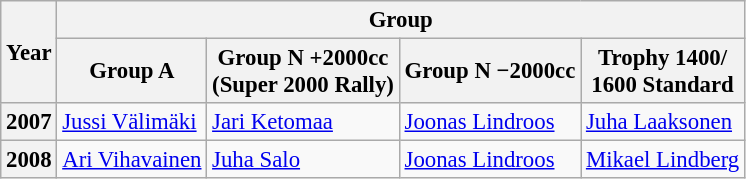<table class="wikitable" style="font-size: 95%">
<tr>
<th rowspan="2">Year</th>
<th colspan="4">Group</th>
</tr>
<tr>
<th>Group A</th>
<th>Group N +2000cc<br>(Super 2000 Rally)</th>
<th>Group N −2000cc</th>
<th>Trophy 1400/<br>1600 Standard</th>
</tr>
<tr>
<th>2007</th>
<td><a href='#'>Jussi Välimäki</a></td>
<td><a href='#'>Jari Ketomaa</a></td>
<td><a href='#'>Joonas Lindroos</a></td>
<td><a href='#'>Juha Laaksonen</a></td>
</tr>
<tr>
<th>2008</th>
<td><a href='#'>Ari Vihavainen</a></td>
<td><a href='#'>Juha Salo</a></td>
<td><a href='#'>Joonas Lindroos</a></td>
<td><a href='#'>Mikael Lindberg</a></td>
</tr>
</table>
